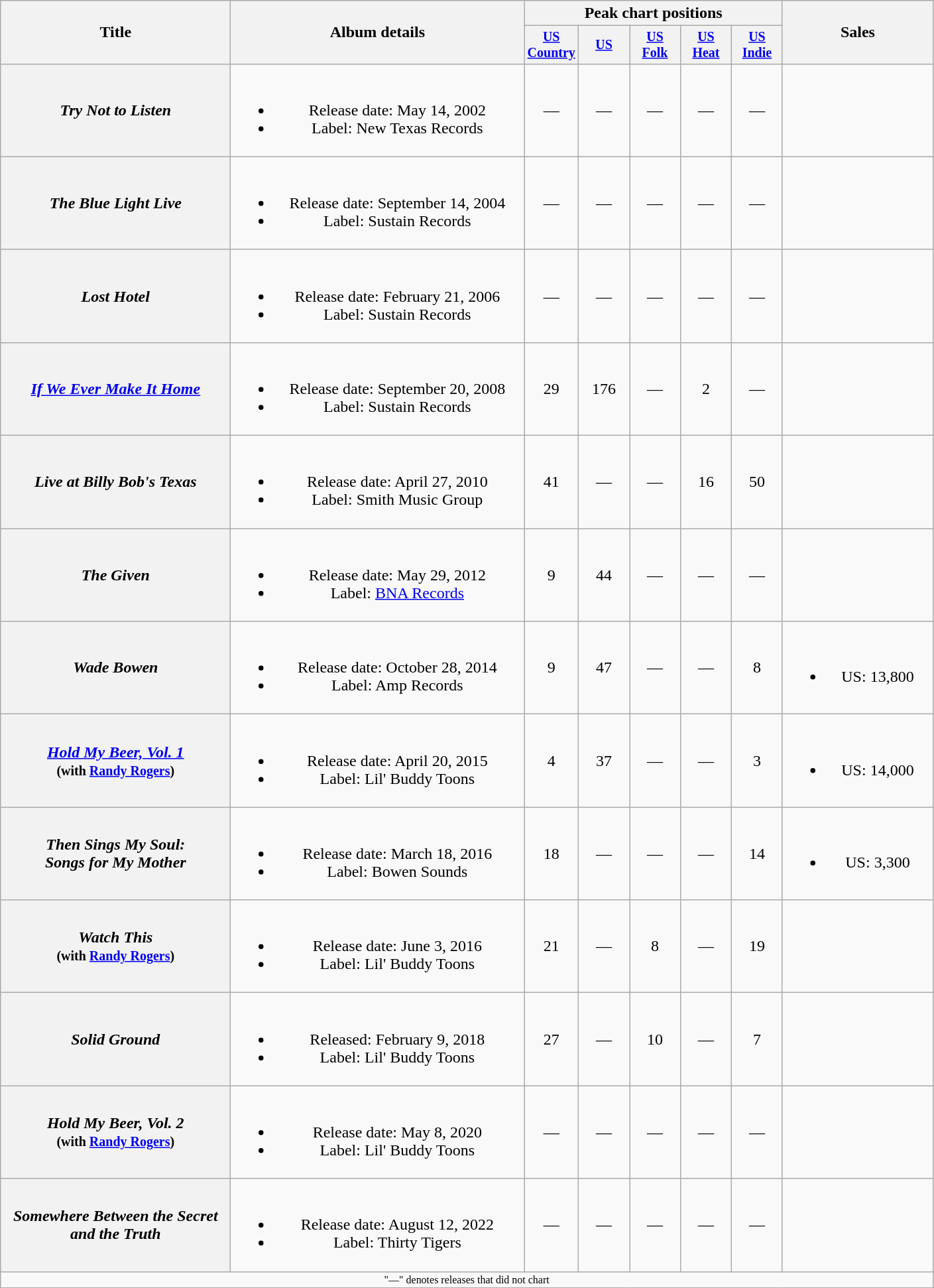<table class="wikitable plainrowheaders" style="text-align:center;">
<tr>
<th rowspan="2" style="width:14em;">Title</th>
<th rowspan="2" style="width:18em;">Album details</th>
<th colspan="5">Peak chart positions</th>
<th rowspan="2" style="width:9em;">Sales</th>
</tr>
<tr style="font-size:smaller;">
<th style="width:45px;"><a href='#'>US Country</a></th>
<th style="width:45px;"><a href='#'>US</a></th>
<th style="width:45px;"><a href='#'>US Folk</a></th>
<th style="width:45px;"><a href='#'>US Heat</a></th>
<th style="width:45px;"><a href='#'>US Indie</a></th>
</tr>
<tr>
<th scope="row"><em>Try Not to Listen</em></th>
<td><br><ul><li>Release date: May 14, 2002</li><li>Label: New Texas Records</li></ul></td>
<td>—</td>
<td>—</td>
<td>—</td>
<td>—</td>
<td>—</td>
<td></td>
</tr>
<tr>
<th scope="row"><em>The Blue Light Live</em></th>
<td><br><ul><li>Release date: September 14, 2004</li><li>Label: Sustain Records</li></ul></td>
<td>—</td>
<td>—</td>
<td>—</td>
<td>—</td>
<td>—</td>
<td></td>
</tr>
<tr>
<th scope="row"><em>Lost Hotel</em></th>
<td><br><ul><li>Release date: February 21, 2006</li><li>Label: Sustain Records</li></ul></td>
<td>—</td>
<td>—</td>
<td>—</td>
<td>—</td>
<td>—</td>
<td></td>
</tr>
<tr>
<th scope="row"><em><a href='#'>If We Ever Make It Home</a></em></th>
<td><br><ul><li>Release date: September 20, 2008</li><li>Label: Sustain Records</li></ul></td>
<td>29</td>
<td>176</td>
<td>—</td>
<td>2</td>
<td>—</td>
<td></td>
</tr>
<tr>
<th scope="row"><em>Live at Billy Bob's Texas</em></th>
<td><br><ul><li>Release date: April 27, 2010</li><li>Label: Smith Music Group</li></ul></td>
<td>41</td>
<td>—</td>
<td>—</td>
<td>16</td>
<td>50</td>
<td></td>
</tr>
<tr>
<th scope="row"><em>The Given</em></th>
<td><br><ul><li>Release date: May 29, 2012</li><li>Label: <a href='#'>BNA Records</a></li></ul></td>
<td>9</td>
<td>44</td>
<td>—</td>
<td>—</td>
<td>—</td>
<td></td>
</tr>
<tr>
<th scope="row"><em>Wade Bowen</em></th>
<td><br><ul><li>Release date: October 28, 2014</li><li>Label: Amp Records</li></ul></td>
<td>9</td>
<td>47</td>
<td>—</td>
<td>—</td>
<td>8</td>
<td><br><ul><li>US: 13,800</li></ul></td>
</tr>
<tr>
<th scope="row"><em><a href='#'>Hold My Beer, Vol. 1</a></em><br><small>(with <a href='#'>Randy Rogers</a>)</small></th>
<td><br><ul><li>Release date: April 20, 2015</li><li>Label: Lil' Buddy Toons</li></ul></td>
<td>4</td>
<td>37</td>
<td>—</td>
<td>—</td>
<td>3</td>
<td><br><ul><li>US: 14,000</li></ul></td>
</tr>
<tr>
<th scope="row"><em>Then Sings My Soul:<br>Songs for My Mother</em></th>
<td><br><ul><li>Release date: March 18, 2016</li><li>Label: Bowen Sounds</li></ul></td>
<td>18</td>
<td>—</td>
<td>—</td>
<td>—</td>
<td>14</td>
<td><br><ul><li>US: 3,300</li></ul></td>
</tr>
<tr>
<th scope="row"><em>Watch This</em><br><small>(with <a href='#'>Randy Rogers</a>)</small></th>
<td><br><ul><li>Release date: June 3, 2016</li><li>Label: Lil' Buddy Toons</li></ul></td>
<td>21</td>
<td>—</td>
<td>8</td>
<td>—</td>
<td>19</td>
<td></td>
</tr>
<tr>
<th scope="row"><em>Solid Ground</em></th>
<td><br><ul><li>Released: February 9, 2018</li><li>Label: Lil' Buddy Toons</li></ul></td>
<td>27</td>
<td>—</td>
<td>10</td>
<td>—</td>
<td>7</td>
<td></td>
</tr>
<tr>
<th scope="row"><em>Hold My Beer, Vol. 2</em><br><small>(with <a href='#'>Randy Rogers</a>)</small></th>
<td><br><ul><li>Release date: May 8, 2020</li><li>Label: Lil' Buddy Toons</li></ul></td>
<td>—</td>
<td>—</td>
<td>—</td>
<td>—</td>
<td>—</td>
<td></td>
</tr>
<tr>
<th scope="row"><em>Somewhere Between  the Secret and the Truth</em></th>
<td><br><ul><li>Release date: August 12, 2022</li><li>Label: Thirty Tigers</li></ul></td>
<td>—</td>
<td>—</td>
<td>—</td>
<td>—</td>
<td>—</td>
<td></td>
</tr>
<tr>
<td colspan="8" style="font-size:8pt">"—" denotes releases that did not chart</td>
</tr>
</table>
